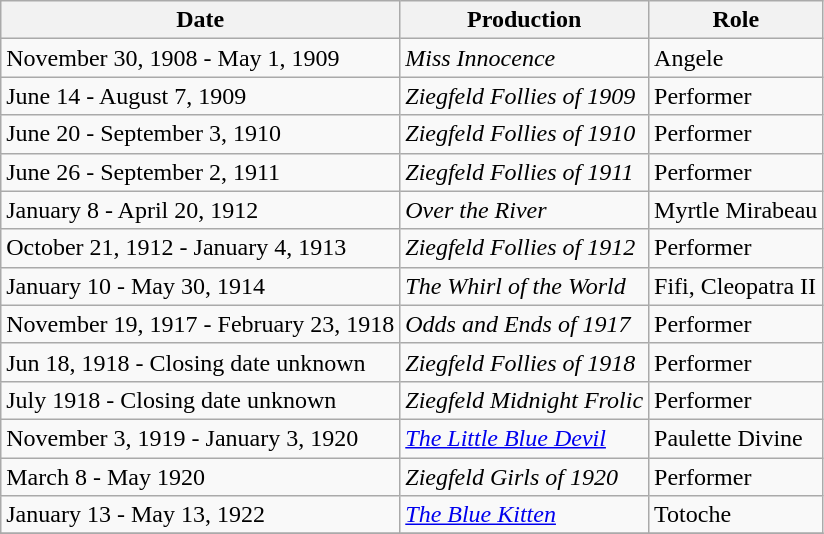<table class="wikitable sortable">
<tr>
<th>Date</th>
<th>Production</th>
<th>Role</th>
</tr>
<tr>
<td>November 30, 1908 - May 1, 1909</td>
<td><em>Miss Innocence</em></td>
<td>Angele</td>
</tr>
<tr>
<td>June 14 - August 7, 1909</td>
<td><em>Ziegfeld Follies of 1909</em></td>
<td>Performer</td>
</tr>
<tr>
<td>June 20 - September 3, 1910</td>
<td><em>Ziegfeld Follies of 1910</em></td>
<td>Performer</td>
</tr>
<tr>
<td>June 26 - September 2, 1911</td>
<td><em>Ziegfeld Follies of 1911</em></td>
<td>Performer</td>
</tr>
<tr>
<td>January 8 - April 20, 1912</td>
<td><em>Over the River</em></td>
<td>Myrtle Mirabeau</td>
</tr>
<tr>
<td>October 21, 1912 - January 4, 1913</td>
<td><em>Ziegfeld Follies of 1912</em></td>
<td>Performer</td>
</tr>
<tr>
<td>January 10 - May 30, 1914</td>
<td><em>The Whirl of the World</em></td>
<td>Fifi, Cleopatra II</td>
</tr>
<tr>
<td>November 19, 1917 - February 23, 1918</td>
<td><em>Odds and Ends of 1917</em></td>
<td>Performer</td>
</tr>
<tr>
<td>Jun 18, 1918 - Closing date unknown</td>
<td><em>Ziegfeld Follies of 1918</em></td>
<td>Performer</td>
</tr>
<tr>
<td>July 1918 - Closing date unknown</td>
<td><em>Ziegfeld Midnight Frolic</em></td>
<td>Performer</td>
</tr>
<tr>
<td>November 3, 1919 - January 3, 1920</td>
<td><em><a href='#'>The Little Blue Devil</a></em></td>
<td>Paulette Divine</td>
</tr>
<tr>
<td>March 8 - May 1920</td>
<td><em>Ziegfeld Girls of 1920</em></td>
<td>Performer</td>
</tr>
<tr>
<td>January 13 - May 13, 1922</td>
<td><em><a href='#'>The Blue Kitten</a></em></td>
<td>Totoche</td>
</tr>
<tr>
</tr>
</table>
